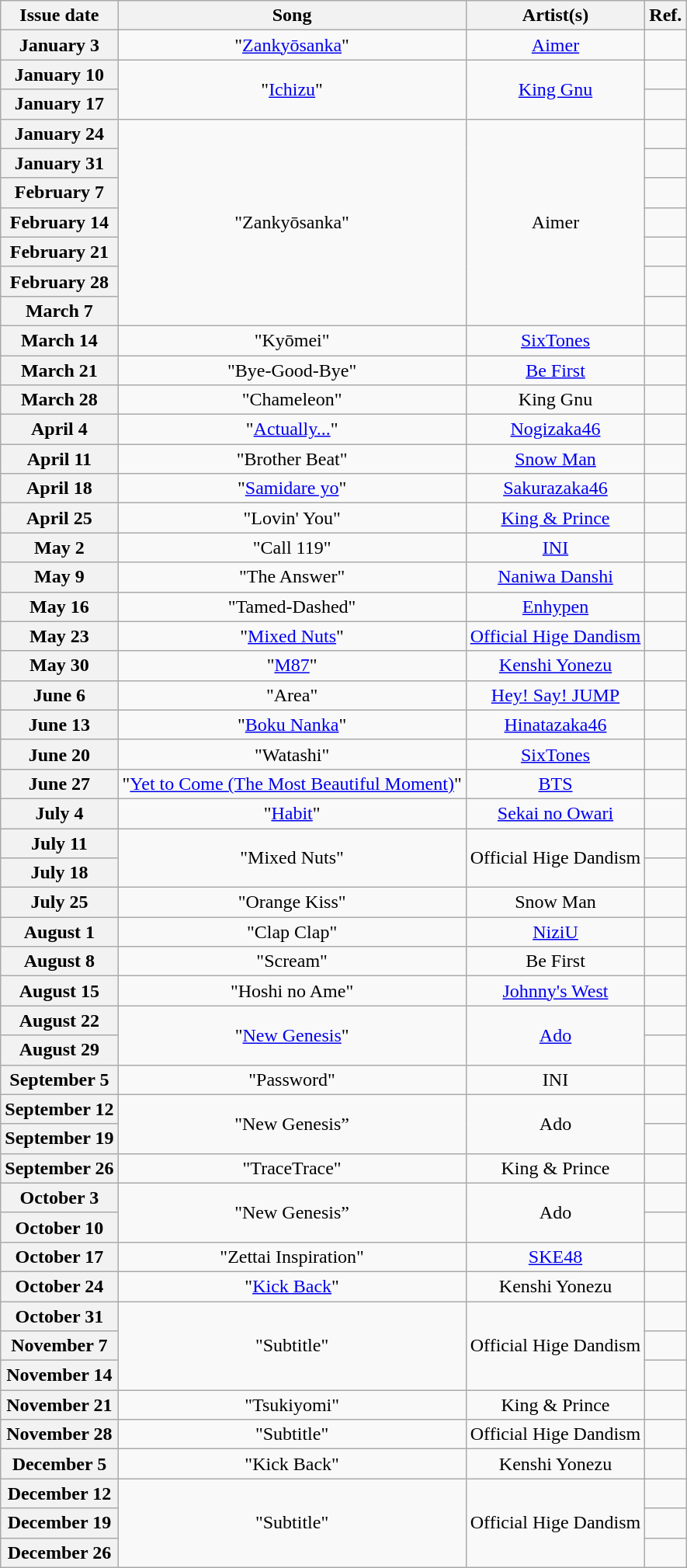<table class="wikitable plainrowheaders" style="text-align: center">
<tr>
<th>Issue date</th>
<th>Song</th>
<th>Artist(s)</th>
<th>Ref.</th>
</tr>
<tr>
<th scope="row">January 3</th>
<td>"<a href='#'>Zankyōsanka</a>"</td>
<td><a href='#'>Aimer</a></td>
<td></td>
</tr>
<tr>
<th scope="row">January 10</th>
<td rowspan=2>"<a href='#'>Ichizu</a>"</td>
<td rowspan=2><a href='#'>King Gnu</a></td>
<td></td>
</tr>
<tr>
<th scope="row">January 17</th>
<td></td>
</tr>
<tr>
<th scope="row">January 24</th>
<td rowspan=7>"Zankyōsanka"</td>
<td rowspan=7>Aimer</td>
<td></td>
</tr>
<tr>
<th scope="row">January 31</th>
<td></td>
</tr>
<tr>
<th scope="row">February 7</th>
<td></td>
</tr>
<tr>
<th scope="row">February 14</th>
<td></td>
</tr>
<tr>
<th scope="row">February 21</th>
<td></td>
</tr>
<tr>
<th scope="row">February 28</th>
<td></td>
</tr>
<tr>
<th scope="row">March 7</th>
<td></td>
</tr>
<tr>
<th scope="row">March 14</th>
<td>"Kyōmei"</td>
<td><a href='#'>SixTones</a></td>
<td></td>
</tr>
<tr>
<th scope="row">March 21</th>
<td>"Bye-Good-Bye"</td>
<td><a href='#'>Be First</a></td>
<td></td>
</tr>
<tr>
<th scope="row">March 28</th>
<td>"Chameleon"</td>
<td>King Gnu</td>
<td></td>
</tr>
<tr>
<th scope="row">April 4</th>
<td>"<a href='#'>Actually...</a>"</td>
<td><a href='#'>Nogizaka46</a></td>
<td></td>
</tr>
<tr>
<th scope="row">April 11</th>
<td>"Brother Beat"</td>
<td><a href='#'>Snow Man</a></td>
<td></td>
</tr>
<tr>
<th scope="row">April 18</th>
<td>"<a href='#'>Samidare yo</a>"</td>
<td><a href='#'>Sakurazaka46</a></td>
<td></td>
</tr>
<tr>
<th scope="row">April 25</th>
<td>"Lovin' You"</td>
<td><a href='#'>King & Prince</a></td>
<td></td>
</tr>
<tr>
<th scope="row">May 2</th>
<td>"Call 119"</td>
<td><a href='#'>INI</a></td>
<td></td>
</tr>
<tr>
<th scope="row">May 9</th>
<td>"The Answer"</td>
<td><a href='#'>Naniwa Danshi</a></td>
<td></td>
</tr>
<tr>
<th scope="row">May 16</th>
<td>"Tamed-Dashed"</td>
<td><a href='#'>Enhypen</a></td>
<td></td>
</tr>
<tr>
<th scope="row">May 23</th>
<td>"<a href='#'>Mixed Nuts</a>"</td>
<td><a href='#'>Official Hige Dandism</a></td>
<td></td>
</tr>
<tr>
<th scope="row">May 30</th>
<td>"<a href='#'>M87</a>"</td>
<td><a href='#'>Kenshi Yonezu</a></td>
<td></td>
</tr>
<tr>
<th scope="row">June 6</th>
<td>"Area"</td>
<td><a href='#'>Hey! Say! JUMP</a></td>
<td></td>
</tr>
<tr>
<th scope="row">June 13</th>
<td>"<a href='#'>Boku Nanka</a>"</td>
<td><a href='#'>Hinatazaka46</a></td>
<td></td>
</tr>
<tr>
<th scope="row">June 20</th>
<td>"Watashi"</td>
<td><a href='#'>SixTones</a></td>
<td></td>
</tr>
<tr>
<th scope="row">June 27</th>
<td>"<a href='#'>Yet to Come (The Most Beautiful Moment)</a>"</td>
<td><a href='#'>BTS</a></td>
<td></td>
</tr>
<tr>
<th scope="row">July 4</th>
<td>"<a href='#'>Habit</a>"</td>
<td><a href='#'>Sekai no Owari</a></td>
<td></td>
</tr>
<tr>
<th scope="row">July 11</th>
<td rowspan="2">"Mixed Nuts"</td>
<td rowspan="2">Official Hige Dandism</td>
<td></td>
</tr>
<tr>
<th scope="row">July 18</th>
<td></td>
</tr>
<tr>
<th scope="row">July 25</th>
<td>"Orange Kiss"</td>
<td>Snow Man</td>
<td></td>
</tr>
<tr>
<th scope="row">August 1</th>
<td>"Clap Clap"</td>
<td><a href='#'>NiziU</a></td>
<td></td>
</tr>
<tr>
<th scope="row">August 8</th>
<td>"Scream"</td>
<td>Be First</td>
<td></td>
</tr>
<tr>
<th scope="row">August 15</th>
<td>"Hoshi no Ame"</td>
<td><a href='#'>Johnny's West</a></td>
<td></td>
</tr>
<tr>
<th scope="row">August 22</th>
<td rowspan="2">"<a href='#'>New Genesis</a>"</td>
<td rowspan="2"><a href='#'>Ado</a></td>
<td></td>
</tr>
<tr>
<th scope="row">August 29</th>
<td></td>
</tr>
<tr>
<th scope="row">September 5</th>
<td>"Password"</td>
<td>INI</td>
<td></td>
</tr>
<tr>
<th scope="row">September 12</th>
<td rowspan="2">"New Genesis”</td>
<td rowspan="2">Ado</td>
<td></td>
</tr>
<tr>
<th scope="row">September 19</th>
<td></td>
</tr>
<tr>
<th scope="row">September 26</th>
<td>"TraceTrace"</td>
<td>King & Prince</td>
<td></td>
</tr>
<tr>
<th scope="row">October 3</th>
<td rowspan="2">"New Genesis”</td>
<td rowspan="2">Ado</td>
<td></td>
</tr>
<tr>
<th scope="row">October 10</th>
<td></td>
</tr>
<tr>
<th scope="row">October 17</th>
<td>"Zettai Inspiration"</td>
<td><a href='#'>SKE48</a></td>
<td></td>
</tr>
<tr>
<th scope="row">October 24</th>
<td>"<a href='#'>Kick Back</a>"</td>
<td>Kenshi Yonezu</td>
<td></td>
</tr>
<tr>
<th scope="row">October 31</th>
<td rowspan="3">"Subtitle"</td>
<td rowspan="3">Official Hige Dandism</td>
<td></td>
</tr>
<tr>
<th scope="row">November 7</th>
<td></td>
</tr>
<tr>
<th scope="row">November 14</th>
<td></td>
</tr>
<tr>
<th scope="row">November 21</th>
<td>"Tsukiyomi"</td>
<td>King & Prince</td>
<td></td>
</tr>
<tr>
<th scope="row">November 28</th>
<td>"Subtitle"</td>
<td>Official Hige Dandism</td>
<td></td>
</tr>
<tr>
<th scope="row">December 5</th>
<td>"Kick Back"</td>
<td>Kenshi Yonezu</td>
<td></td>
</tr>
<tr>
<th scope="row">December 12</th>
<td rowspan="3">"Subtitle"</td>
<td rowspan="3">Official Hige Dandism</td>
<td></td>
</tr>
<tr>
<th scope="row">December 19</th>
<td></td>
</tr>
<tr>
<th scope="row">December 26</th>
<td></td>
</tr>
</table>
